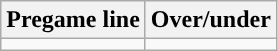<table class="wikitable">
<tr align="center">
<th>Pregame line</th>
<th>Over/under</th>
</tr>
<tr align="center">
<td></td>
<td></td>
</tr>
</table>
